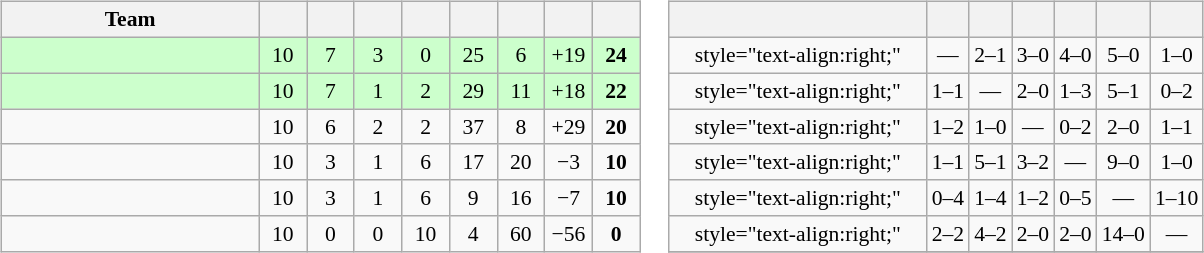<table>
<tr>
<td><br><table class="wikitable" style="text-align: center; font-size: 90%;">
<tr>
<th width=165>Team</th>
<th width=25></th>
<th width=25></th>
<th width=25></th>
<th width=25></th>
<th width=25></th>
<th width=25></th>
<th width=25></th>
<th width=25></th>
</tr>
<tr style="background:#cfc;">
<td align="left"></td>
<td>10</td>
<td>7</td>
<td>3</td>
<td>0</td>
<td>25</td>
<td>6</td>
<td>+19</td>
<td><strong>24</strong></td>
</tr>
<tr style="background:#cfc;">
<td align="left"></td>
<td>10</td>
<td>7</td>
<td>1</td>
<td>2</td>
<td>29</td>
<td>11</td>
<td>+18</td>
<td><strong>22</strong></td>
</tr>
<tr>
<td align="left"></td>
<td>10</td>
<td>6</td>
<td>2</td>
<td>2</td>
<td>37</td>
<td>8</td>
<td>+29</td>
<td><strong>20</strong></td>
</tr>
<tr>
<td align="left"></td>
<td>10</td>
<td>3</td>
<td>1</td>
<td>6</td>
<td>17</td>
<td>20</td>
<td>−3</td>
<td><strong>10</strong></td>
</tr>
<tr>
<td align="left"></td>
<td>10</td>
<td>3</td>
<td>1</td>
<td>6</td>
<td>9</td>
<td>16</td>
<td>−7</td>
<td><strong>10</strong></td>
</tr>
<tr>
<td align="left"></td>
<td>10</td>
<td>0</td>
<td>0</td>
<td>10</td>
<td>4</td>
<td>60</td>
<td>−56</td>
<td><strong>0</strong></td>
</tr>
</table>
</td>
<td><br><table class="wikitable" style="text-align:center; font-size:90%;">
<tr>
<th width=165> </th>
<th></th>
<th></th>
<th></th>
<th></th>
<th></th>
<th></th>
</tr>
<tr>
<td>style="text-align:right;"</td>
<td>—</td>
<td>2–1</td>
<td>3–0</td>
<td>4–0</td>
<td>5–0</td>
<td>1–0</td>
</tr>
<tr>
<td>style="text-align:right;"</td>
<td>1–1</td>
<td>—</td>
<td>2–0</td>
<td>1–3</td>
<td>5–1</td>
<td>0–2</td>
</tr>
<tr>
<td>style="text-align:right;"</td>
<td>1–2</td>
<td>1–0</td>
<td>—</td>
<td>0–2</td>
<td>2–0</td>
<td>1–1</td>
</tr>
<tr>
<td>style="text-align:right;"</td>
<td>1–1</td>
<td>5–1</td>
<td>3–2</td>
<td>—</td>
<td>9–0</td>
<td>1–0</td>
</tr>
<tr>
<td>style="text-align:right;"</td>
<td>0–4</td>
<td>1–4</td>
<td>1–2</td>
<td>0–5</td>
<td>—</td>
<td>1–10</td>
</tr>
<tr>
<td>style="text-align:right;"</td>
<td>2–2</td>
<td>4–2</td>
<td>2–0</td>
<td>2–0</td>
<td>14–0</td>
<td>—</td>
</tr>
<tr>
</tr>
</table>
</td>
</tr>
</table>
